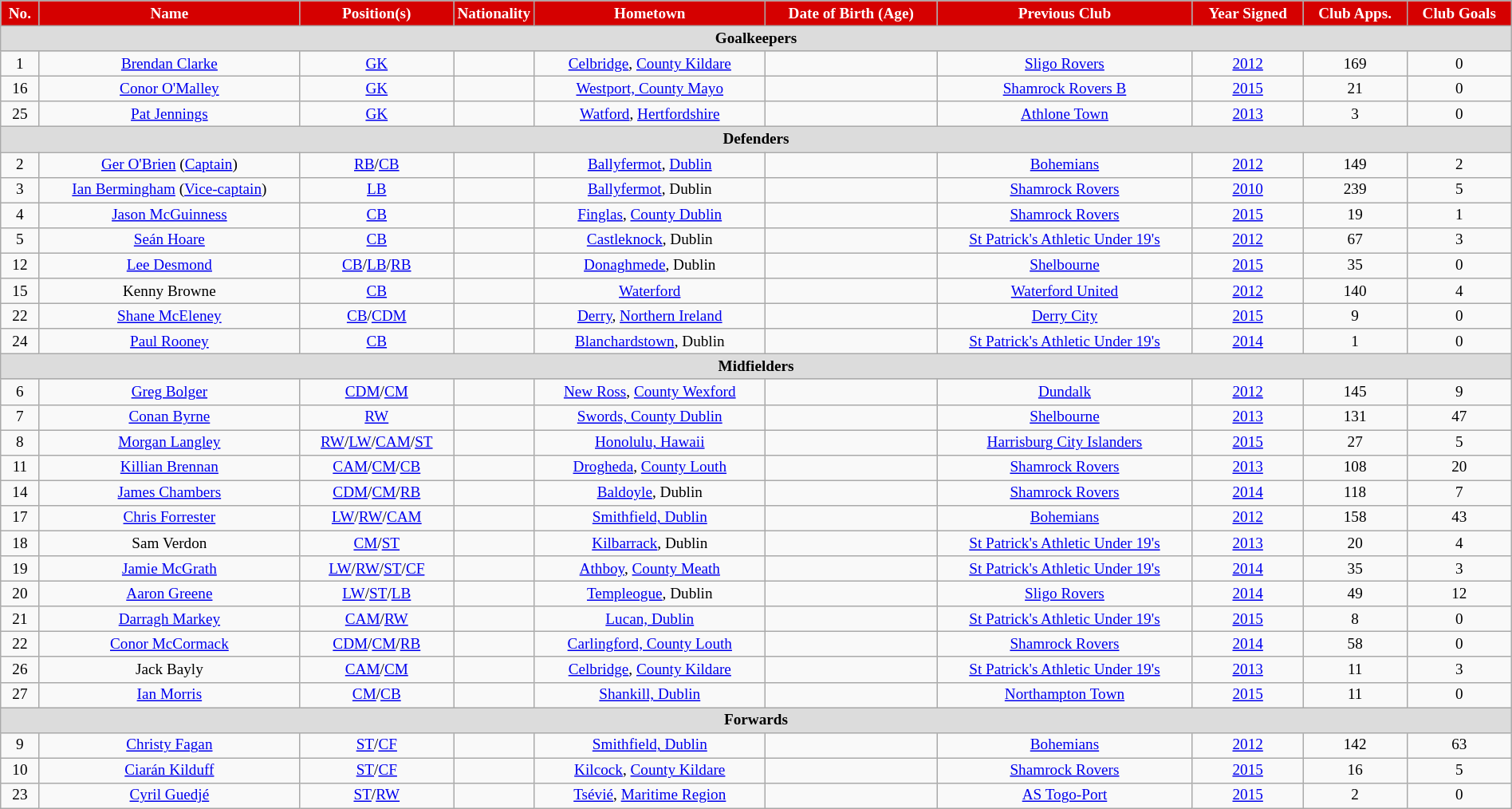<table class="wikitable" style="text-align:center; font-size:80%; width:100%;">
<tr>
<th style="background:#d50000; color:white;">No.</th>
<th style="background:#d50000; color:white;">Name</th>
<th style="background:#d50000; color:white;">Position(s)</th>
<th style="background:#d50000; color:white; width:55px;">Nationality</th>
<th style="background:#d50000; color:white;">Hometown</th>
<th style="background:#d50000; color:white;">Date of Birth (Age)</th>
<th style="background:#d50000; color:white;">Previous Club</th>
<th style="background:#d50000; color:white;">Year Signed</th>
<th style="background:#d50000; color:white;">Club Apps.</th>
<th style="background:#d50000; color:white;">Club Goals</th>
</tr>
<tr>
<th colspan=14 style="background:#dcdcdc; text-align:center;">Goalkeepers</th>
</tr>
<tr>
<td>1</td>
<td><a href='#'>Brendan Clarke</a></td>
<td><a href='#'>GK</a></td>
<td></td>
<td><a href='#'>Celbridge</a>, <a href='#'>County Kildare</a></td>
<td></td>
<td> <a href='#'>Sligo Rovers</a></td>
<td><a href='#'>2012</a></td>
<td>169</td>
<td>0</td>
</tr>
<tr>
<td>16</td>
<td><a href='#'>Conor O'Malley</a></td>
<td><a href='#'>GK</a></td>
<td></td>
<td><a href='#'>Westport, County Mayo</a></td>
<td></td>
<td> <a href='#'>Shamrock Rovers B</a></td>
<td><a href='#'>2015</a></td>
<td>21</td>
<td>0</td>
</tr>
<tr>
<td>25</td>
<td><a href='#'>Pat Jennings</a></td>
<td><a href='#'>GK</a></td>
<td></td>
<td> <a href='#'>Watford</a>, <a href='#'>Hertfordshire</a></td>
<td></td>
<td> <a href='#'>Athlone Town</a></td>
<td><a href='#'>2013</a></td>
<td>3</td>
<td>0</td>
</tr>
<tr>
<th colspan=14 style="background:#dcdcdc; text-align:center;">Defenders</th>
</tr>
<tr>
<td>2</td>
<td><a href='#'>Ger O'Brien</a> (<a href='#'>Captain</a>)</td>
<td><a href='#'>RB</a>/<a href='#'>CB</a></td>
<td></td>
<td><a href='#'>Ballyfermot</a>, <a href='#'>Dublin</a></td>
<td></td>
<td> <a href='#'>Bohemians</a></td>
<td><a href='#'>2012</a></td>
<td>149</td>
<td>2</td>
</tr>
<tr>
<td>3</td>
<td><a href='#'>Ian Bermingham</a> (<a href='#'>Vice-captain</a>)</td>
<td><a href='#'>LB</a></td>
<td></td>
<td><a href='#'>Ballyfermot</a>, Dublin</td>
<td></td>
<td> <a href='#'>Shamrock Rovers</a></td>
<td><a href='#'>2010</a></td>
<td>239</td>
<td>5</td>
</tr>
<tr>
<td>4</td>
<td><a href='#'>Jason McGuinness</a></td>
<td><a href='#'>CB</a></td>
<td></td>
<td><a href='#'>Finglas</a>, <a href='#'>County Dublin</a></td>
<td></td>
<td> <a href='#'>Shamrock Rovers</a></td>
<td><a href='#'>2015</a></td>
<td>19</td>
<td>1</td>
</tr>
<tr>
<td>5</td>
<td><a href='#'>Seán Hoare</a></td>
<td><a href='#'>CB</a></td>
<td></td>
<td><a href='#'>Castleknock</a>, Dublin</td>
<td></td>
<td> <a href='#'>St Patrick's Athletic Under 19's</a></td>
<td><a href='#'>2012</a></td>
<td>67</td>
<td>3</td>
</tr>
<tr>
<td>12</td>
<td><a href='#'>Lee Desmond</a></td>
<td><a href='#'>CB</a>/<a href='#'>LB</a>/<a href='#'>RB</a></td>
<td></td>
<td><a href='#'>Donaghmede</a>, Dublin</td>
<td></td>
<td> <a href='#'>Shelbourne</a></td>
<td><a href='#'>2015</a></td>
<td>35</td>
<td>0</td>
</tr>
<tr>
<td>15</td>
<td>Kenny Browne</td>
<td><a href='#'>CB</a></td>
<td></td>
<td><a href='#'>Waterford</a></td>
<td></td>
<td> <a href='#'>Waterford United</a></td>
<td><a href='#'>2012</a></td>
<td>140</td>
<td>4</td>
</tr>
<tr>
<td>22</td>
<td><a href='#'>Shane McEleney</a></td>
<td><a href='#'>CB</a>/<a href='#'>CDM</a></td>
<td></td>
<td><a href='#'>Derry</a>, <a href='#'>Northern Ireland</a></td>
<td></td>
<td> <a href='#'>Derry City</a></td>
<td><a href='#'>2015</a></td>
<td>9</td>
<td>0</td>
</tr>
<tr>
<td>24</td>
<td><a href='#'>Paul Rooney</a></td>
<td><a href='#'>CB</a></td>
<td></td>
<td><a href='#'>Blanchardstown</a>, Dublin</td>
<td></td>
<td> <a href='#'>St Patrick's Athletic Under 19's</a></td>
<td><a href='#'>2014</a></td>
<td>1</td>
<td>0</td>
</tr>
<tr>
<th colspan=14 style="background:#dcdcdc; text-align:center;">Midfielders</th>
</tr>
<tr>
<td>6</td>
<td><a href='#'>Greg Bolger</a></td>
<td><a href='#'>CDM</a>/<a href='#'>CM</a></td>
<td></td>
<td><a href='#'>New Ross</a>, <a href='#'>County Wexford</a></td>
<td></td>
<td> <a href='#'>Dundalk</a></td>
<td><a href='#'>2012</a></td>
<td>145</td>
<td>9</td>
</tr>
<tr>
<td>7</td>
<td><a href='#'>Conan Byrne</a></td>
<td><a href='#'>RW</a></td>
<td></td>
<td><a href='#'>Swords, County Dublin</a></td>
<td></td>
<td> <a href='#'>Shelbourne</a></td>
<td><a href='#'>2013</a></td>
<td>131</td>
<td>47</td>
</tr>
<tr>
<td>8</td>
<td><a href='#'>Morgan Langley</a></td>
<td><a href='#'>RW</a>/<a href='#'>LW</a>/<a href='#'>CAM</a>/<a href='#'>ST</a></td>
<td></td>
<td> <a href='#'>Honolulu, Hawaii</a></td>
<td></td>
<td> <a href='#'>Harrisburg City Islanders</a></td>
<td><a href='#'>2015</a></td>
<td>27</td>
<td>5</td>
</tr>
<tr>
<td>11</td>
<td><a href='#'>Killian Brennan</a></td>
<td><a href='#'>CAM</a>/<a href='#'>CM</a>/<a href='#'>CB</a></td>
<td></td>
<td><a href='#'>Drogheda</a>, <a href='#'>County Louth</a></td>
<td></td>
<td> <a href='#'>Shamrock Rovers</a></td>
<td><a href='#'>2013</a></td>
<td>108</td>
<td>20</td>
</tr>
<tr>
<td>14</td>
<td><a href='#'>James Chambers</a></td>
<td><a href='#'>CDM</a>/<a href='#'>CM</a>/<a href='#'>RB</a></td>
<td></td>
<td><a href='#'>Baldoyle</a>, Dublin</td>
<td></td>
<td> <a href='#'>Shamrock Rovers</a></td>
<td><a href='#'>2014</a></td>
<td>118</td>
<td>7</td>
</tr>
<tr>
<td>17</td>
<td><a href='#'>Chris Forrester</a></td>
<td><a href='#'>LW</a>/<a href='#'>RW</a>/<a href='#'>CAM</a></td>
<td></td>
<td><a href='#'>Smithfield, Dublin</a></td>
<td></td>
<td> <a href='#'>Bohemians</a></td>
<td><a href='#'>2012</a></td>
<td>158</td>
<td>43</td>
</tr>
<tr>
<td>18</td>
<td>Sam Verdon</td>
<td><a href='#'>CM</a>/<a href='#'>ST</a></td>
<td></td>
<td><a href='#'>Kilbarrack</a>, Dublin</td>
<td></td>
<td> <a href='#'>St Patrick's Athletic Under 19's</a></td>
<td><a href='#'>2013</a></td>
<td>20</td>
<td>4</td>
</tr>
<tr>
<td>19</td>
<td><a href='#'>Jamie McGrath</a></td>
<td><a href='#'>LW</a>/<a href='#'>RW</a>/<a href='#'>ST</a>/<a href='#'>CF</a></td>
<td></td>
<td><a href='#'>Athboy</a>, <a href='#'>County Meath</a></td>
<td></td>
<td> <a href='#'>St Patrick's Athletic Under 19's</a></td>
<td><a href='#'>2014</a></td>
<td>35</td>
<td>3</td>
</tr>
<tr>
<td>20</td>
<td><a href='#'>Aaron Greene</a></td>
<td><a href='#'>LW</a>/<a href='#'>ST</a>/<a href='#'>LB</a></td>
<td></td>
<td><a href='#'>Templeogue</a>, Dublin</td>
<td></td>
<td> <a href='#'>Sligo Rovers</a></td>
<td><a href='#'>2014</a></td>
<td>49</td>
<td>12</td>
</tr>
<tr>
<td>21</td>
<td><a href='#'>Darragh Markey</a></td>
<td><a href='#'>CAM</a>/<a href='#'>RW</a></td>
<td></td>
<td><a href='#'>Lucan, Dublin</a></td>
<td></td>
<td> <a href='#'>St Patrick's Athletic Under 19's</a></td>
<td><a href='#'>2015</a></td>
<td>8</td>
<td>0</td>
</tr>
<tr>
<td>22</td>
<td><a href='#'>Conor McCormack</a></td>
<td><a href='#'>CDM</a>/<a href='#'>CM</a>/<a href='#'>RB</a></td>
<td></td>
<td><a href='#'>Carlingford, County Louth</a></td>
<td></td>
<td> <a href='#'>Shamrock Rovers</a></td>
<td><a href='#'>2014</a></td>
<td>58</td>
<td>0</td>
</tr>
<tr>
<td>26</td>
<td>Jack Bayly</td>
<td><a href='#'>CAM</a>/<a href='#'>CM</a></td>
<td></td>
<td><a href='#'>Celbridge</a>, <a href='#'>County Kildare</a></td>
<td></td>
<td> <a href='#'>St Patrick's Athletic Under 19's</a></td>
<td><a href='#'>2013</a></td>
<td>11</td>
<td>3</td>
</tr>
<tr>
<td>27</td>
<td><a href='#'>Ian Morris</a></td>
<td><a href='#'>CM</a>/<a href='#'>CB</a></td>
<td></td>
<td><a href='#'>Shankill, Dublin</a></td>
<td></td>
<td> <a href='#'>Northampton Town</a></td>
<td><a href='#'>2015</a></td>
<td>11</td>
<td>0</td>
</tr>
<tr>
<th colspan=14 style="background:#dcdcdc; text-align:center;">Forwards</th>
</tr>
<tr>
<td>9</td>
<td><a href='#'>Christy Fagan</a></td>
<td><a href='#'>ST</a>/<a href='#'>CF</a></td>
<td></td>
<td><a href='#'>Smithfield, Dublin</a></td>
<td></td>
<td> <a href='#'>Bohemians</a></td>
<td><a href='#'>2012</a></td>
<td>142</td>
<td>63</td>
</tr>
<tr>
<td>10</td>
<td><a href='#'>Ciarán Kilduff</a></td>
<td><a href='#'>ST</a>/<a href='#'>CF</a></td>
<td></td>
<td><a href='#'>Kilcock</a>, <a href='#'>County Kildare</a></td>
<td></td>
<td> <a href='#'>Shamrock Rovers</a></td>
<td><a href='#'>2015</a></td>
<td>16</td>
<td>5</td>
</tr>
<tr>
<td>23</td>
<td><a href='#'>Cyril Guedjé</a></td>
<td><a href='#'>ST</a>/<a href='#'>RW</a></td>
<td></td>
<td> <a href='#'>Tsévié</a>, <a href='#'>Maritime Region</a></td>
<td></td>
<td> <a href='#'>AS Togo-Port</a></td>
<td><a href='#'>2015</a></td>
<td>2</td>
<td>0</td>
</tr>
</table>
